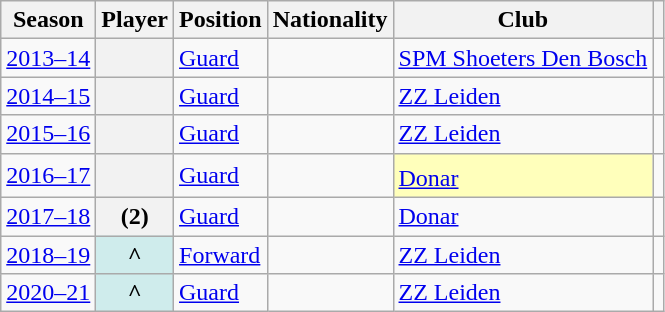<table class="wikitable plainrowheaders sortable" summary="Year (sortable), Player (sortable), Position (sortable), Nationality (sortable) and Team (sortable)">
<tr>
<th>Season</th>
<th>Player</th>
<th>Position</th>
<th>Nationality</th>
<th>Club</th>
<th></th>
</tr>
<tr>
<td><a href='#'>2013–14</a></td>
<th scope="row"></th>
<td><a href='#'>Guard</a></td>
<td></td>
<td><a href='#'>SPM Shoeters Den Bosch</a></td>
<td align=center></td>
</tr>
<tr>
<td><a href='#'>2014–15</a></td>
<th scope="row"></th>
<td><a href='#'>Guard</a></td>
<td></td>
<td><a href='#'>ZZ Leiden</a></td>
<td align=center></td>
</tr>
<tr>
<td><a href='#'>2015–16</a></td>
<th scope="row"></th>
<td><a href='#'>Guard</a></td>
<td></td>
<td><a href='#'>ZZ Leiden</a></td>
<td align=center></td>
</tr>
<tr>
<td><a href='#'>2016–17</a></td>
<th scope="row"></th>
<td><a href='#'>Guard</a></td>
<td></td>
<td style="background:#ffb;"><a href='#'>Donar</a><sup></sup></td>
<td align=center></td>
</tr>
<tr>
<td><a href='#'>2017–18</a></td>
<th scope="row"> (2)</th>
<td><a href='#'>Guard</a></td>
<td></td>
<td><a href='#'>Donar</a></td>
<td align=center></td>
</tr>
<tr>
<td><a href='#'>2018–19</a></td>
<th scope="row" style="background:#cfecec;">^</th>
<td><a href='#'>Forward</a></td>
<td></td>
<td><a href='#'>ZZ Leiden</a></td>
<td align=center></td>
</tr>
<tr>
<td><a href='#'>2020–21</a></td>
<th scope="row" style="background:#cfecec;">^</th>
<td><a href='#'>Guard</a></td>
<td></td>
<td><a href='#'>ZZ Leiden</a></td>
<td align=center></td>
</tr>
</table>
